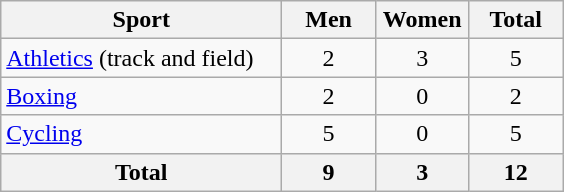<table class="wikitable sortable" style="text-align:center;">
<tr>
<th width=180>Sport</th>
<th width=55>Men</th>
<th width=55>Women</th>
<th width=55>Total</th>
</tr>
<tr>
<td align=left><a href='#'>Athletics</a> (track and field)</td>
<td>2</td>
<td>3</td>
<td>5</td>
</tr>
<tr>
<td align=left><a href='#'>Boxing</a></td>
<td>2</td>
<td>0</td>
<td>2</td>
</tr>
<tr>
<td align=left><a href='#'>Cycling</a></td>
<td>5</td>
<td>0</td>
<td>5</td>
</tr>
<tr>
<th>Total</th>
<th>9</th>
<th>3</th>
<th>12</th>
</tr>
</table>
